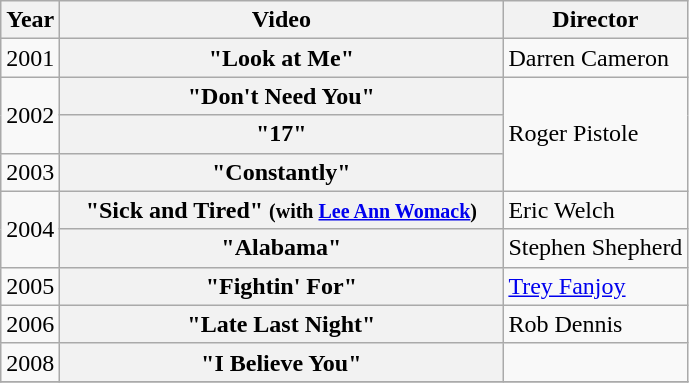<table class="wikitable plainrowheaders">
<tr>
<th>Year</th>
<th style="width:18em;">Video</th>
<th>Director</th>
</tr>
<tr>
<td>2001</td>
<th scope="row">"Look at Me"</th>
<td>Darren Cameron</td>
</tr>
<tr>
<td rowspan="2">2002</td>
<th scope="row">"Don't Need You"</th>
<td rowspan="3">Roger Pistole</td>
</tr>
<tr>
<th scope="row">"17"</th>
</tr>
<tr>
<td>2003</td>
<th scope="row">"Constantly"</th>
</tr>
<tr>
<td rowspan="2">2004</td>
<th scope="row">"Sick and Tired" <small>(with <a href='#'>Lee Ann Womack</a>)</small></th>
<td>Eric Welch</td>
</tr>
<tr>
<th scope="row">"Alabama"</th>
<td>Stephen Shepherd</td>
</tr>
<tr>
<td>2005</td>
<th scope="row">"Fightin' For"</th>
<td><a href='#'>Trey Fanjoy</a></td>
</tr>
<tr>
<td>2006</td>
<th scope="row">"Late Last Night"</th>
<td>Rob Dennis</td>
</tr>
<tr>
<td>2008</td>
<th scope="row">"I Believe You"</th>
<td></td>
</tr>
<tr>
</tr>
</table>
